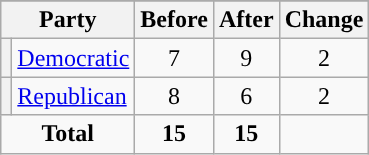<table class="wikitable" style="text-align:center;">
<tr>
</tr>
<tr>
<th colspan=2>Party</th>
<th>Before</th>
<th>After</th>
<th>Change</th>
</tr>
<tr>
<th style="background-color:"></th>
<td style="text-align:left;"><a href='#'>Democratic</a></td>
<td>7</td>
<td>9</td>
<td> 2</td>
</tr>
<tr>
<th style="background-color:"></th>
<td style="text-align:left;"><a href='#'>Republican</a></td>
<td>8</td>
<td>6</td>
<td> 2</td>
</tr>
<tr>
<td colspan=2><strong>Total</strong></td>
<td><strong>15</strong></td>
<td><strong>15</strong></td>
<td></td>
</tr>
</table>
